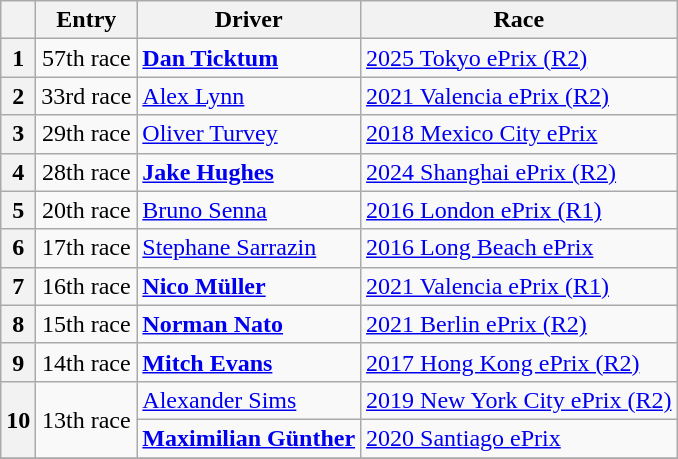<table class="wikitable" style="text-align:center">
<tr>
<th></th>
<th>Entry</th>
<th>Driver</th>
<th>Race</th>
</tr>
<tr>
<th>1</th>
<td>57th race</td>
<td align=left> <strong><a href='#'>Dan Ticktum</a></strong></td>
<td align=left><a href='#'>2025 Tokyo ePrix (R2)</a></td>
</tr>
<tr>
<th>2</th>
<td>33rd race</td>
<td align=left> <a href='#'>Alex Lynn</a></td>
<td align=left><a href='#'>2021 Valencia ePrix (R2)</a></td>
</tr>
<tr>
<th>3</th>
<td>29th race</td>
<td align=left> <a href='#'>Oliver Turvey</a></td>
<td align=left><a href='#'>2018 Mexico City ePrix</a></td>
</tr>
<tr>
<th>4</th>
<td>28th race</td>
<td align=left> <strong><a href='#'>Jake Hughes</a></strong></td>
<td align=left><a href='#'>2024 Shanghai ePrix (R2)</a></td>
</tr>
<tr>
<th>5</th>
<td>20th race</td>
<td align=left> <a href='#'>Bruno Senna</a></td>
<td align=left><a href='#'>2016 London ePrix (R1)</a></td>
</tr>
<tr>
<th>6</th>
<td>17th race</td>
<td align=left> <a href='#'>Stephane Sarrazin</a></td>
<td align=left><a href='#'>2016 Long Beach ePrix</a></td>
</tr>
<tr>
<th>7</th>
<td>16th race</td>
<td align=left> <strong><a href='#'>Nico Müller</a></strong></td>
<td align=left><a href='#'>2021 Valencia ePrix (R1)</a></td>
</tr>
<tr>
<th>8</th>
<td>15th race</td>
<td align=left><strong> <a href='#'>Norman Nato</a></strong></td>
<td align=left><a href='#'>2021 Berlin ePrix (R2)</a></td>
</tr>
<tr>
<th>9</th>
<td>14th race</td>
<td align=left> <strong><a href='#'>Mitch Evans</a></strong></td>
<td align=left><a href='#'>2017 Hong Kong ePrix (R2)</a></td>
</tr>
<tr>
<th rowspan=2>10</th>
<td rowspan=2>13th race</td>
<td align=left> <a href='#'>Alexander Sims</a></td>
<td align=left><a href='#'>2019 New York City ePrix (R2)</a></td>
</tr>
<tr>
<td align=left> <strong><a href='#'>Maximilian Günther</a></strong></td>
<td align=left><a href='#'>2020 Santiago ePrix</a></td>
</tr>
<tr>
</tr>
</table>
